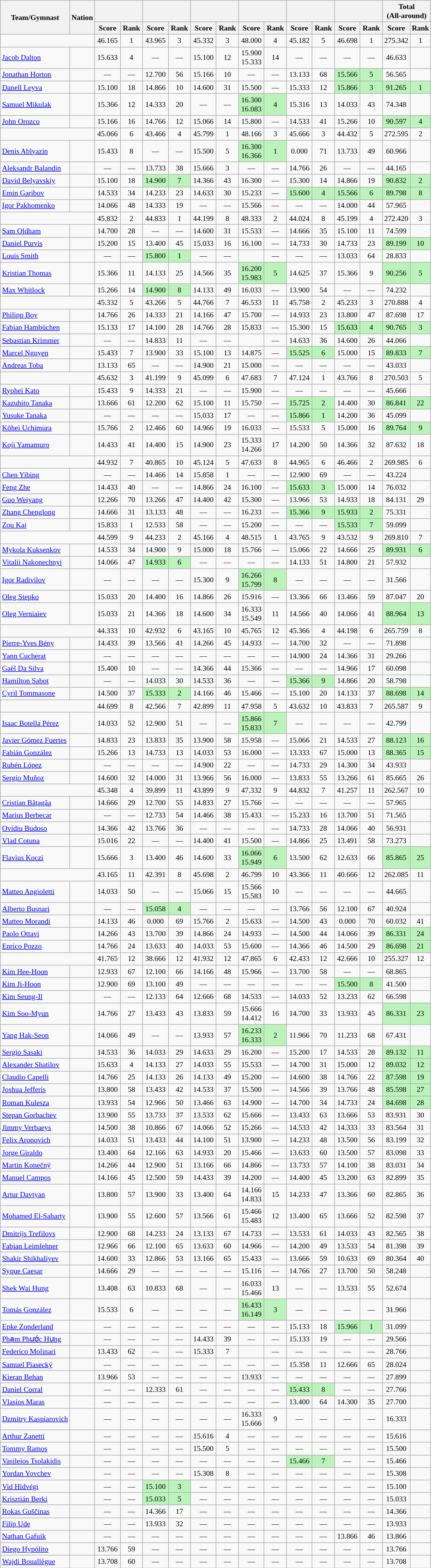<table class="wikitable sortable" style="text-align:center; font-size:82%;">
<tr>
<th rowspan=2>Team/Gymnast</th>
<th rowspan=2>Nation</th>
<th style="width:6em" colspan=2></th>
<th style="width:6em" colspan=2></th>
<th style="width:6em" colspan=2></th>
<th style="width:6em" colspan=2></th>
<th style="width:6em" colspan=2></th>
<th style="width:6em" colspan=2></th>
<th style="width:6em" colspan=2>Total<br>(All-around)</th>
</tr>
<tr>
<th>Score</th>
<th>Rank</th>
<th>Score</th>
<th>Rank</th>
<th>Score</th>
<th>Rank</th>
<th>Score</th>
<th>Rank</th>
<th>Score</th>
<th>Rank</th>
<th>Score</th>
<th>Rank</th>
<th>Score</th>
<th>Rank<br></th>
</tr>
<tr>
<td colspan=2></td>
<td>46.165</td>
<td data-sort-value=101>1</td>
<td>43.965</td>
<td data-sort-value=103>3</td>
<td>45.332</td>
<td data-sort-value=103>3</td>
<td>48.000</td>
<td data-sort-value=104>4</td>
<td>45.182</td>
<td data-sort-value=105>5</td>
<td>46.698</td>
<td data-sort-value=101>1</td>
<td>275.342</td>
<td data-sort-value=101>1</td>
</tr>
<tr>
<td align=left><a href='#'>Jacob Dalton</a></td>
<td align=left></td>
<td>15.633</td>
<td>4</td>
<td data-sort-value=0.000>—</td>
<td data-sort-value=200>—</td>
<td>15.100</td>
<td>12</td>
<td>15.900<br>15.333</td>
<td>14</td>
<td data-sort-value=0.000>—</td>
<td data-sort-value=200>—</td>
<td data-sort-value=0.000>—</td>
<td data-sort-value=200>—</td>
<td>46.633</td>
<td></td>
</tr>
<tr>
<td align=left><a href='#'>Jonathan Horton</a></td>
<td align=left></td>
<td data-sort-value=0.000>—</td>
<td data-sort-value=200>—</td>
<td>12.700</td>
<td>56</td>
<td>15.166</td>
<td>10</td>
<td data-sort-value=0.000>—</td>
<td data-sort-value=200>—</td>
<td>13.133</td>
<td>68</td>
<td bgcolor=bbf3bb>15.566</td>
<td bgcolor=bbf3bb>5</td>
<td>56.565</td>
<td></td>
</tr>
<tr>
<td align=left><a href='#'>Danell Leyva</a></td>
<td align=left></td>
<td>15.100</td>
<td>18</td>
<td>14.866</td>
<td>10</td>
<td>14.600</td>
<td>31</td>
<td>15.500</td>
<td data-sort-value=200>—</td>
<td>15.333</td>
<td>12</td>
<td bgcolor=bbf3bb>15.866</td>
<td bgcolor=bbf3bb>3</td>
<td bgcolor=bbf3bb>91.265</td>
<td bgcolor=bbf3bb>1</td>
</tr>
<tr>
<td align=left><a href='#'>Samuel Mikulak</a></td>
<td align=left></td>
<td>15.366</td>
<td>12</td>
<td>14.333</td>
<td>20</td>
<td data-sort-value=0.000>—</td>
<td data-sort-value=200>—</td>
<td bgcolor=bbf3bb>16.300<br>16.083</td>
<td bgcolor=bbf3bb>4</td>
<td>15.316</td>
<td>13</td>
<td>14.033</td>
<td>43</td>
<td>74.348</td>
<td></td>
</tr>
<tr>
<td align=left><a href='#'>John Orozco</a></td>
<td align=left></td>
<td>15.166</td>
<td>16</td>
<td>14.766</td>
<td>12</td>
<td>15.066</td>
<td>14</td>
<td>15.800</td>
<td data-sort-value=200>—</td>
<td>14.533</td>
<td>41</td>
<td>15.266</td>
<td>10</td>
<td bgcolor=bbf3bb>90.597</td>
<td bgcolor=bbf3bb>4</td>
</tr>
<tr>
<td colspan=2></td>
<td>45.066</td>
<td data-sort-value=106>6</td>
<td>43.466</td>
<td data-sort-value=104>4</td>
<td>45.799</td>
<td data-sort-value=101>1</td>
<td>48.166</td>
<td data-sort-value=103>3</td>
<td>45.666</td>
<td data-sort-value=103>3</td>
<td>44.432</td>
<td data-sort-value=105>5</td>
<td>272.595</td>
<td data-sort-value=102>2</td>
</tr>
<tr>
<td align=left><a href='#'>Denis Ablyazin</a></td>
<td align=left></td>
<td>15.433</td>
<td>8</td>
<td data-sort-value=0.000>—</td>
<td data-sort-value=200>—</td>
<td>15.500</td>
<td>5</td>
<td bgcolor=bbf3bb>16.300<br>16.366</td>
<td bgcolor=bbf3bb>1</td>
<td>0.000</td>
<td>71</td>
<td>13.733</td>
<td>49</td>
<td>60.966</td>
<td></td>
</tr>
<tr>
<td align=left><a href='#'>Aleksandr Balandin</a></td>
<td align=left></td>
<td data-sort-value=0.000>—</td>
<td data-sort-value=200>—</td>
<td>13.733</td>
<td>38</td>
<td>15.666</td>
<td>3</td>
<td data-sort-value=0.000>—</td>
<td data-sort-value=200>—</td>
<td>14.766</td>
<td>26</td>
<td data-sort-value=0.000>—</td>
<td data-sort-value=200>—</td>
<td>44.165</td>
<td></td>
</tr>
<tr>
<td align=left><a href='#'>David Belyavskiy</a></td>
<td align=left></td>
<td>15.100</td>
<td>18</td>
<td bgcolor=bbf3bb>14.900</td>
<td bgcolor=bbf3bb>7</td>
<td>14.366</td>
<td>43</td>
<td>16.300</td>
<td data-sort-value=200>—</td>
<td>15.300</td>
<td>14</td>
<td>14.866</td>
<td>19</td>
<td bgcolor=bbf3bb>90.832</td>
<td bgcolor=bbf3bb>2</td>
</tr>
<tr>
<td align=left><a href='#'>Emin Garibov</a></td>
<td align=left></td>
<td>14.533</td>
<td>34</td>
<td>14.233</td>
<td>23</td>
<td>14.633</td>
<td>30</td>
<td>15.233</td>
<td data-sort-value=200>—</td>
<td bgcolor=bbf3bb>15.600</td>
<td bgcolor=bbf3bb>4</td>
<td bgcolor=bbf3bb>15.566</td>
<td bgcolor=bbf3bb>6</td>
<td bgcolor=bbf3bb>89.798</td>
<td bgcolor=bbf3bb>8</td>
</tr>
<tr>
<td align=left><a href='#'>Igor Pakhomenko</a></td>
<td align=left></td>
<td>14.066</td>
<td>48</td>
<td>14.333</td>
<td>19</td>
<td data-sort-value=0.000>—</td>
<td data-sort-value=200>—</td>
<td>15.566</td>
<td data-sort-value=200>—</td>
<td data-sort-value=0.000>—</td>
<td data-sort-value=200>—</td>
<td>14.000</td>
<td>44</td>
<td>57.965</td>
<td></td>
</tr>
<tr>
<td colspan=2></td>
<td>45.832</td>
<td data-sort-value=102>2</td>
<td>44.833</td>
<td data-sort-value=101>1</td>
<td>44.199</td>
<td data-sort-value=108>8</td>
<td>48.333</td>
<td data-sort-value=102>2</td>
<td>44.024</td>
<td data-sort-value=108>8</td>
<td>45.199</td>
<td data-sort-value=104>4</td>
<td>272.420</td>
<td data-sort-value=103>3</td>
</tr>
<tr>
<td align=left><a href='#'>Sam Oldham</a></td>
<td align=left></td>
<td>14.700</td>
<td>28</td>
<td data-sort-value=0.000>—</td>
<td data-sort-value=200>—</td>
<td>14.600</td>
<td>31</td>
<td>15.533</td>
<td data-sort-value=200>—</td>
<td>14.666</td>
<td>35</td>
<td>15.100</td>
<td>11</td>
<td>74.599</td>
<td></td>
</tr>
<tr>
<td align=left><a href='#'>Daniel Purvis</a></td>
<td align=left></td>
<td>15.200</td>
<td>15</td>
<td>13.400</td>
<td>45</td>
<td>15.033</td>
<td>16</td>
<td>16.100</td>
<td data-sort-value=200>—</td>
<td>14.733</td>
<td>30</td>
<td>14.733</td>
<td>23</td>
<td bgcolor=bbf3bb>89.199</td>
<td bgcolor=bbf3bb>10</td>
</tr>
<tr>
<td align=left><a href='#'>Louis Smith</a></td>
<td align=left></td>
<td data-sort-value=0.000>—</td>
<td data-sort-value=200>—</td>
<td bgcolor=bbf3bb>15.800</td>
<td bgcolor=bbf3bb>1</td>
<td data-sort-value=0.000>—</td>
<td data-sort-value=200>—</td>
<td></td>
<td data-sort-value=200>—</td>
<td data-sort-value=0.000>—</td>
<td data-sort-value=200>—</td>
<td>13.033</td>
<td>64</td>
<td>28.833</td>
<td></td>
</tr>
<tr>
<td align=left><a href='#'>Kristian Thomas</a></td>
<td align=left></td>
<td>15.366</td>
<td>11</td>
<td>14.133</td>
<td>25</td>
<td>14.566</td>
<td>35</td>
<td bgcolor=bbf3bb>16.200<br>15.983</td>
<td bgcolor=bbf3bb>5</td>
<td>14.625</td>
<td>37</td>
<td>15.366</td>
<td>9</td>
<td bgcolor=bbf3bb>90.256</td>
<td bgcolor=bbf3bb>5</td>
</tr>
<tr>
<td align=left><a href='#'>Max Whitlock</a></td>
<td align=left></td>
<td>15.266</td>
<td>14</td>
<td bgcolor=bbf3bb>14.900</td>
<td bgcolor=bbf3bb>8</td>
<td>14.133</td>
<td>49</td>
<td>16.033</td>
<td data-sort-value=200>—</td>
<td>13.900</td>
<td>54</td>
<td data-sort-value=0.000>—</td>
<td data-sort-value=200>—</td>
<td>74.232</td>
<td></td>
</tr>
<tr>
<td colspan=2></td>
<td>45.332</td>
<td data-sort-value=105>5</td>
<td>43.266</td>
<td data-sort-value=105>5</td>
<td>44.766</td>
<td data-sort-value=107>7</td>
<td>46.533</td>
<td data-sort-value=111>11</td>
<td>45.758</td>
<td data-sort-value=102>2</td>
<td>45.233</td>
<td data-sort-value=103>3</td>
<td>270.888</td>
<td data-sort-value=104>4</td>
</tr>
<tr>
<td align=left><a href='#'>Philipp Boy</a></td>
<td align=left></td>
<td>14.766</td>
<td>26</td>
<td>14.333</td>
<td>21</td>
<td>14.166</td>
<td>47</td>
<td>15.700</td>
<td data-sort-value=200>—</td>
<td>14.933</td>
<td>23</td>
<td>13.800</td>
<td>47</td>
<td>87.698</td>
<td>17</td>
</tr>
<tr>
<td align=left><a href='#'>Fabian Hambüchen</a></td>
<td align=left></td>
<td>15.133</td>
<td>17</td>
<td>14.100</td>
<td>28</td>
<td>14.766</td>
<td>28</td>
<td>15.833</td>
<td data-sort-value=200>—</td>
<td>15.300</td>
<td>15</td>
<td bgcolor=bbf3bb>15.633</td>
<td bgcolor=bbf3bb>4</td>
<td bgcolor=bbf3bb>90.765</td>
<td bgcolor=bbf3bb>3</td>
</tr>
<tr>
<td align=left><a href='#'>Sebastian Krimmer</a></td>
<td align=left></td>
<td data-sort-value=0.000>—</td>
<td data-sort-value=200>—</td>
<td>14.833</td>
<td>11</td>
<td data-sort-value=0.000>—</td>
<td data-sort-value=200>—</td>
<td></td>
<td data-sort-value=200>—</td>
<td>14.633</td>
<td>36</td>
<td>14.600</td>
<td>26</td>
<td>44.066</td>
<td></td>
</tr>
<tr>
<td align=left><a href='#'>Marcel Nguyen</a></td>
<td align=left></td>
<td>15.433</td>
<td>7</td>
<td>13.900</td>
<td>33</td>
<td>15.100</td>
<td>13</td>
<td>14.875</td>
<td data-sort-value=200>—</td>
<td bgcolor=bbf3bb>15.525</td>
<td bgcolor=bbf3bb>6</td>
<td>15.000</td>
<td>15</td>
<td bgcolor=bbf3bb>89.833</td>
<td bgcolor=bbf3bb>7</td>
</tr>
<tr>
<td align=left><a href='#'>Andreas Toba</a></td>
<td align=left></td>
<td>13.133</td>
<td>65</td>
<td data-sort-value=0.000>—</td>
<td data-sort-value=200>—</td>
<td>14.900</td>
<td>21</td>
<td>15.000</td>
<td data-sort-value=200>—</td>
<td data-sort-value=0.000>—</td>
<td data-sort-value=200>—</td>
<td data-sort-value=0.000>—</td>
<td data-sort-value=200>—</td>
<td>43.033</td>
<td></td>
</tr>
<tr>
<td colspan=2></td>
<td>45.632</td>
<td data-sort-value=103>3</td>
<td>41.199</td>
<td data-sort-value=109>9</td>
<td>45.099</td>
<td data-sort-value=106>6</td>
<td>47.683</td>
<td data-sort-value=107>7</td>
<td>47.124</td>
<td data-sort-value=101>1</td>
<td>43.766</td>
<td data-sort-value=108>8</td>
<td>270.503</td>
<td data-sort-value=105>5</td>
</tr>
<tr>
<td align=left><a href='#'>Ryohei Kato</a></td>
<td align=left></td>
<td>15.433</td>
<td>9</td>
<td>14.333</td>
<td>21</td>
<td data-sort-value=0.000>—</td>
<td data-sort-value=200>—</td>
<td>15.900</td>
<td data-sort-value=200>—</td>
<td data-sort-value=0.000>—</td>
<td data-sort-value=200>—</td>
<td data-sort-value=0.000>—</td>
<td data-sort-value=200>—</td>
<td>45.666</td>
<td></td>
</tr>
<tr>
<td align=left><a href='#'>Kazuhito Tanaka</a></td>
<td align=left></td>
<td>13.666</td>
<td>61</td>
<td>12.200</td>
<td>62</td>
<td>15.100</td>
<td>11</td>
<td>15.750</td>
<td data-sort-value=200>—</td>
<td bgcolor=bbf3bb>15.725</td>
<td bgcolor=bbf3bb>2</td>
<td>14.400</td>
<td>30</td>
<td bgcolor=bbf3bb>86.841</td>
<td bgcolor=bbf3bb>22</td>
</tr>
<tr>
<td align=left><a href='#'>Yusuke Tanaka</a></td>
<td align=left></td>
<td data-sort-value=0.000>—</td>
<td data-sort-value=200>—</td>
<td data-sort-value=0.000>—</td>
<td data-sort-value=200>—</td>
<td>15.033</td>
<td>17</td>
<td data-sort-value=0.000>—</td>
<td data-sort-value=200>—</td>
<td bgcolor=bbf3bb>15.866</td>
<td bgcolor=bbf3bb>1</td>
<td>14.200</td>
<td>36</td>
<td>45.099</td>
<td></td>
</tr>
<tr>
<td align=left><a href='#'>Kōhei Uchimura</a></td>
<td align=left></td>
<td>15.766</td>
<td>2</td>
<td>12.466</td>
<td>60</td>
<td>14.966</td>
<td>19</td>
<td>16.033</td>
<td data-sort-value=200>—</td>
<td>15.533</td>
<td>5</td>
<td>15.000</td>
<td>16</td>
<td bgcolor=bbf3bb>89.764</td>
<td bgcolor=bbf3bb>9</td>
</tr>
<tr>
<td align=left><a href='#'>Koji Yamamuro</a></td>
<td align=left></td>
<td>14.433</td>
<td>41</td>
<td>14.400</td>
<td>15</td>
<td>14.900</td>
<td>23</td>
<td>15.333<br>14.266</td>
<td>17</td>
<td>14.200</td>
<td>50</td>
<td>14.366</td>
<td>32</td>
<td>87.632</td>
<td>18</td>
</tr>
<tr>
<td colspan=2></td>
<td>44.932</td>
<td data-sort-value=107>7</td>
<td>40.865</td>
<td data-sort-value=110>10</td>
<td>45.124</td>
<td data-sort-value=105>5</td>
<td>47.633</td>
<td data-sort-value=108>8</td>
<td>44.965</td>
<td data-sort-value=106>6</td>
<td>46.466</td>
<td data-sort-value=102>2</td>
<td>269.985</td>
<td data-sort-value=106>6</td>
</tr>
<tr>
<td align=left><a href='#'>Chen Yibing</a></td>
<td align=left></td>
<td data-sort-value=0.000>—</td>
<td data-sort-value=200>—</td>
<td>14.466</td>
<td>14</td>
<td>15.858</td>
<td>1</td>
<td data-sort-value=0.000>—</td>
<td data-sort-value=200>—</td>
<td>12.900</td>
<td>69</td>
<td data-sort-value=0.000>—</td>
<td data-sort-value=200>—</td>
<td>43.224</td>
<td></td>
</tr>
<tr>
<td align=left><a href='#'>Feng Zhe</a></td>
<td align=left></td>
<td>14.433</td>
<td>40</td>
<td data-sort-value=0.000>—</td>
<td data-sort-value=200>—</td>
<td>14.866</td>
<td>24</td>
<td>16.100</td>
<td data-sort-value=200>—</td>
<td bgcolor=bbf3bb>15.633</td>
<td bgcolor=bbf3bb>3</td>
<td>15.000</td>
<td>14</td>
<td>76.032</td>
<td></td>
</tr>
<tr>
<td align=left><a href='#'>Guo Weiyang</a></td>
<td align=left></td>
<td>12.266</td>
<td>70</td>
<td>13.266</td>
<td>47</td>
<td>14.400</td>
<td>42</td>
<td>15.300</td>
<td data-sort-value=200>—</td>
<td>13.966</td>
<td>53</td>
<td>14.933</td>
<td>18</td>
<td>84.131</td>
<td>29</td>
</tr>
<tr>
<td align=left><a href='#'>Zhang Chenglong</a></td>
<td align=left></td>
<td>14.666</td>
<td>31</td>
<td>13.133</td>
<td>48</td>
<td data-sort-value=0.000>—</td>
<td data-sort-value=200>—</td>
<td>16.233</td>
<td data-sort-value=200>—</td>
<td bgcolor=bbf3bb>15.366</td>
<td bgcolor=bbf3bb>9</td>
<td bgcolor=bbf3bb>15.933</td>
<td bgcolor=bbf3bb>2</td>
<td>75.331</td>
<td></td>
</tr>
<tr>
<td align=left><a href='#'>Zou Kai</a></td>
<td align=left></td>
<td>15.833</td>
<td>1</td>
<td>12.533</td>
<td>58</td>
<td data-sort-value=0.000>—</td>
<td data-sort-value=200>—</td>
<td>15.200</td>
<td data-sort-value=200>—</td>
<td data-sort-value=0.000>—</td>
<td data-sort-value=200>—</td>
<td bgcolor=bbf3bb>15.533</td>
<td bgcolor=bbf3bb>7</td>
<td>59.099</td>
<td></td>
</tr>
<tr>
<td colspan=2></td>
<td>44.599</td>
<td data-sort-value=109>9</td>
<td>44.233</td>
<td data-sort-value=102>2</td>
<td>45.166</td>
<td data-sort-value=104>4</td>
<td>48.515</td>
<td data-sort-value=101>1</td>
<td>43.765</td>
<td data-sort-value=109>9</td>
<td>43.532</td>
<td data-sort-value=109>9</td>
<td>269.810</td>
<td data-sort-value=107>7</td>
</tr>
<tr>
<td align=left><a href='#'>Mykola Kuksenkov</a></td>
<td align=left></td>
<td>14.533</td>
<td>34</td>
<td>14.900</td>
<td>9</td>
<td>15.000</td>
<td>18</td>
<td>15.766</td>
<td data-sort-value=200>—</td>
<td>15.066</td>
<td>22</td>
<td>14.666</td>
<td>25</td>
<td bgcolor=bbf3bb>89.931</td>
<td bgcolor=bbf3bb>6</td>
</tr>
<tr>
<td align=left><a href='#'>Vitalii Nakonechnyi</a></td>
<td align=left></td>
<td>14.066</td>
<td>47</td>
<td bgcolor=bbf3bb>14.933</td>
<td bgcolor=bbf3bb>6</td>
<td data-sort-value=0.000>—</td>
<td data-sort-value=200>—</td>
<td data-sort-value=0.000>—</td>
<td data-sort-value=200>—</td>
<td>14.133</td>
<td>51</td>
<td>14.800</td>
<td>21</td>
<td>57.932</td>
<td></td>
</tr>
<tr>
<td align=left><a href='#'>Igor Radivilov</a></td>
<td align=left></td>
<td data-sort-value=0.000>—</td>
<td data-sort-value=200>—</td>
<td data-sort-value=0.000>—</td>
<td data-sort-value=200>—</td>
<td>15.300</td>
<td>9</td>
<td bgcolor=bbf3bb>16.266<br>15.799</td>
<td bgcolor=bbf3bb>8</td>
<td data-sort-value=0.000>—</td>
<td data-sort-value=200>—</td>
<td data-sort-value=0.000>—</td>
<td data-sort-value=200>—</td>
<td>31.566</td>
<td></td>
</tr>
<tr>
<td align=left><a href='#'>Oleg Stepko</a></td>
<td align=left></td>
<td>15.033</td>
<td>20</td>
<td>14.400</td>
<td>16</td>
<td>14.866</td>
<td>26</td>
<td>15.916</td>
<td data-sort-value=200>—</td>
<td>13.366</td>
<td>66</td>
<td>13.466</td>
<td>59</td>
<td>87.047</td>
<td>20</td>
</tr>
<tr>
<td align=left><a href='#'>Oleg Verniaiev</a></td>
<td align=left></td>
<td>15.033</td>
<td>21</td>
<td>14.366</td>
<td>18</td>
<td>14.600</td>
<td>34</td>
<td>16.333<br>15.549</td>
<td>11</td>
<td>14.566</td>
<td>40</td>
<td>14.066</td>
<td>41</td>
<td bgcolor=bbf3bb>88.964</td>
<td bgcolor=bbf3bb>13</td>
</tr>
<tr>
<td colspan=2></td>
<td>44.333</td>
<td data-sort-value=110>10</td>
<td>42.932</td>
<td data-sort-value=106>6</td>
<td>43.165</td>
<td data-sort-value=110>10</td>
<td>45.765</td>
<td data-sort-value=112>12</td>
<td>45.366</td>
<td data-sort-value=104>4</td>
<td>44.198</td>
<td data-sort-value=106>6</td>
<td>265.759</td>
<td data-sort-value=108>8</td>
</tr>
<tr>
<td align=left><a href='#'>Pierre-Yves Bény</a></td>
<td align=left></td>
<td>14.433</td>
<td>39</td>
<td>13.566</td>
<td>41</td>
<td>14.266</td>
<td>45</td>
<td>14.933</td>
<td data-sort-value=200>—</td>
<td>14.700</td>
<td>32</td>
<td data-sort-value=0.000>—</td>
<td data-sort-value=200>—</td>
<td>71.898</td>
<td></td>
</tr>
<tr>
<td align=left><a href='#'>Yann Cucherat</a></td>
<td align=left></td>
<td data-sort-value=0.000>—</td>
<td data-sort-value=200>—</td>
<td data-sort-value=0.000>—</td>
<td data-sort-value=200>—</td>
<td data-sort-value=0.000>—</td>
<td data-sort-value=200>—</td>
<td data-sort-value=0.000>—</td>
<td data-sort-value=200>—</td>
<td>14.900</td>
<td>24</td>
<td>14.366</td>
<td>31</td>
<td>29.266</td>
<td></td>
</tr>
<tr>
<td align=left><a href='#'>Gaël Da Silva</a></td>
<td align=left></td>
<td>15.400</td>
<td>10</td>
<td data-sort-value=0.000>—</td>
<td data-sort-value=200>—</td>
<td>14.366</td>
<td>44</td>
<td>15.366</td>
<td data-sort-value=200>—</td>
<td data-sort-value=0.000>—</td>
<td data-sort-value=200>—</td>
<td>14.966</td>
<td>17</td>
<td>60.098</td>
<td></td>
</tr>
<tr>
<td align=left><a href='#'>Hamilton Sabot</a></td>
<td align=left></td>
<td data-sort-value=0.000>—</td>
<td data-sort-value=200>—</td>
<td>14.033</td>
<td>30</td>
<td>14.533</td>
<td>36</td>
<td data-sort-value=0.000>—</td>
<td data-sort-value=200>—</td>
<td bgcolor=bbf3bb>15.366</td>
<td bgcolor=bbf3bb>9</td>
<td>14.866</td>
<td>20</td>
<td>58.798</td>
<td></td>
</tr>
<tr>
<td align=left><a href='#'>Cyril Tommasone</a></td>
<td align=left></td>
<td>14.500</td>
<td>37</td>
<td bgcolor=bbf3bb>15.333</td>
<td bgcolor=bbf3bb>2</td>
<td>14.166</td>
<td>46</td>
<td>15.466</td>
<td data-sort-value=200>—</td>
<td>15.100</td>
<td>20</td>
<td>14.133</td>
<td>37</td>
<td bgcolor=bbf3bb>88.698</td>
<td bgcolor=bbf3bb>14</td>
</tr>
<tr>
<td colspan=2></td>
<td>44.699</td>
<td data-sort-value=108>8</td>
<td>42.566</td>
<td data-sort-value=107>7</td>
<td>42.899</td>
<td data-sort-value=111>11</td>
<td>47.958</td>
<td data-sort-value=105>5</td>
<td>43.632</td>
<td data-sort-value=110>10</td>
<td>43.833</td>
<td data-sort-value=107>7</td>
<td>265.587</td>
<td data-sort-value=109>9</td>
</tr>
<tr>
<td align=left><a href='#'>Isaac Botella Pérez</a></td>
<td align=left></td>
<td>14.033</td>
<td>52</td>
<td>12.900</td>
<td>51</td>
<td data-sort-value=0.000>—</td>
<td data-sort-value=200>—</td>
<td bgcolor=bbf3bb>15.866<br>15.833</td>
<td bgcolor=bbf3bb>7</td>
<td data-sort-value=0.000>—</td>
<td data-sort-value=200>—</td>
<td data-sort-value=0.000>—</td>
<td data-sort-value=200>—</td>
<td>42.799</td>
<td></td>
</tr>
<tr>
<td align=left><a href='#'>Javier Gómez Fuertes</a></td>
<td align=left></td>
<td>14.833</td>
<td>23</td>
<td>13.833</td>
<td>35</td>
<td>13.900</td>
<td>58</td>
<td>15.958</td>
<td data-sort-value=200>—</td>
<td>15.066</td>
<td>21</td>
<td>14.533</td>
<td>27</td>
<td bgcolor=bbf3bb>88.123</td>
<td bgcolor=bbf3bb>16</td>
</tr>
<tr>
<td align=left><a href='#'>Fabián González</a></td>
<td align=left></td>
<td>15.266</td>
<td>13</td>
<td>14.733</td>
<td>13</td>
<td>14.033</td>
<td>53</td>
<td>16.000</td>
<td data-sort-value=200>—</td>
<td>13.333</td>
<td>67</td>
<td>15.000</td>
<td>13</td>
<td bgcolor=bbf3bb>88.365</td>
<td bgcolor=bbf3bb>15</td>
</tr>
<tr>
<td align=left><a href='#'>Rubén López</a></td>
<td align=left></td>
<td data-sort-value=0.000>—</td>
<td data-sort-value=200>—</td>
<td data-sort-value=0.000>—</td>
<td data-sort-value=200>—</td>
<td>14.900</td>
<td>22</td>
<td data-sort-value=0.000>—</td>
<td data-sort-value=200>—</td>
<td>14.733</td>
<td>29</td>
<td>14.300</td>
<td>34</td>
<td>43.933</td>
<td></td>
</tr>
<tr>
<td align=left><a href='#'>Sergio Muñoz</a></td>
<td align=left></td>
<td>14.600</td>
<td>32</td>
<td>14.000</td>
<td>31</td>
<td>13.966</td>
<td>56</td>
<td>16.000</td>
<td data-sort-value=200>—</td>
<td>13.833</td>
<td>55</td>
<td>13.266</td>
<td>61</td>
<td>85.665</td>
<td>26</td>
</tr>
<tr>
<td colspan=2></td>
<td>45.348</td>
<td data-sort-value=104>4</td>
<td>39.899</td>
<td data-sort-value=111>11</td>
<td>43.899</td>
<td data-sort-value=109>9</td>
<td>47.332</td>
<td data-sort-value=109>9</td>
<td>44.832</td>
<td data-sort-value=107>7</td>
<td>41.257</td>
<td data-sort-value=111>11</td>
<td>262.567</td>
<td data-sort-value=110>10</td>
</tr>
<tr>
<td align=left><a href='#'>Cristian Bățagăa</a></td>
<td align=left></td>
<td>14.666</td>
<td>29</td>
<td>12.700</td>
<td>55</td>
<td>14.833</td>
<td>27</td>
<td>15.766</td>
<td data-sort-value=200>—</td>
<td data-sort-value=0.000>—</td>
<td data-sort-value=200>—</td>
<td data-sort-value=0.000>—</td>
<td data-sort-value=200>—</td>
<td>57.965</td>
<td></td>
</tr>
<tr>
<td align=left><a href='#'>Marius Berbecar</a></td>
<td align=left></td>
<td data-sort-value=0.000>—</td>
<td data-sort-value=200>—</td>
<td>12.733</td>
<td>54</td>
<td>14.466</td>
<td>38</td>
<td>15.433</td>
<td data-sort-value=200>—</td>
<td>15.233</td>
<td>16</td>
<td>13.700</td>
<td>51</td>
<td>71.565</td>
<td></td>
</tr>
<tr>
<td align=left><a href='#'>Ovidiu Budoso</a></td>
<td align=left></td>
<td>14.366</td>
<td>42</td>
<td>13.766</td>
<td>36</td>
<td data-sort-value=0.000>—</td>
<td data-sort-value=200>—</td>
<td data-sort-value=0.000>—</td>
<td data-sort-value=200>—</td>
<td>14.733</td>
<td>28</td>
<td>14.066</td>
<td>40</td>
<td>56.931</td>
<td></td>
</tr>
<tr>
<td align=left><a href='#'>Vlad Cotuna</a></td>
<td align=left></td>
<td>15.016</td>
<td>22</td>
<td data-sort-value=0.000>—</td>
<td data-sort-value=200>—</td>
<td>14.400</td>
<td>41</td>
<td>15.500</td>
<td data-sort-value=200>—</td>
<td>14.866</td>
<td>25</td>
<td>13.491</td>
<td>58</td>
<td>73.273</td>
<td></td>
</tr>
<tr>
<td align=left><a href='#'>Flavius Koczi</a></td>
<td align=left></td>
<td>15.666</td>
<td>3</td>
<td>13.400</td>
<td>46</td>
<td>14.600</td>
<td>33</td>
<td bgcolor=bbf3bb>16.066<br>15.949</td>
<td bgcolor=bbf3bb>6</td>
<td>13.500</td>
<td>62</td>
<td>12.633</td>
<td>66</td>
<td bgcolor=bbf3bb>85.865</td>
<td bgcolor=bbf3bb>25</td>
</tr>
<tr>
<td colspan=2></td>
<td>43.165</td>
<td data-sort-value=111>11</td>
<td>42.391</td>
<td data-sort-value=108>8</td>
<td>45.698</td>
<td data-sort-value=102>2</td>
<td>46.799</td>
<td data-sort-value=110>10</td>
<td>43.366</td>
<td data-sort-value=111>11</td>
<td>40.666</td>
<td data-sort-value=112>12</td>
<td>262.085</td>
<td data-sort-value=111>11</td>
</tr>
<tr>
<td align=left><a href='#'>Matteo Angioletti</a></td>
<td align=left></td>
<td>14.033</td>
<td>50</td>
<td data-sort-value=0.000>—</td>
<td data-sort-value=200>—</td>
<td>15.066</td>
<td>15</td>
<td>15.566<br>15.583</td>
<td>10</td>
<td data-sort-value=0.000>—</td>
<td data-sort-value=200>—</td>
<td data-sort-value=0.000>—</td>
<td data-sort-value=200>—</td>
<td>44.665</td>
<td></td>
</tr>
<tr>
<td align=left><a href='#'>Alberto Busnari</a></td>
<td align=left></td>
<td data-sort-value=0.000>—</td>
<td data-sort-value=200>—</td>
<td bgcolor=bbf3bb>15.058</td>
<td bgcolor=bbf3bb>4</td>
<td data-sort-value=0.000>—</td>
<td data-sort-value=200>—</td>
<td data-sort-value=0.000>—</td>
<td data-sort-value=200>—</td>
<td>13.766</td>
<td>56</td>
<td>12.100</td>
<td>67</td>
<td>40.924</td>
<td></td>
</tr>
<tr>
<td align=left><a href='#'>Matteo Morandi</a></td>
<td align=left></td>
<td>14.133</td>
<td>46</td>
<td>0.000</td>
<td>69</td>
<td>15.766</td>
<td>2</td>
<td>15.633</td>
<td data-sort-value=200>—</td>
<td>14.500</td>
<td>43</td>
<td>0.000</td>
<td>70</td>
<td>60.032</td>
<td>41</td>
</tr>
<tr>
<td align=left><a href='#'>Paolo Ottavi</a></td>
<td align=left></td>
<td>14.266</td>
<td>43</td>
<td>13.700</td>
<td>39</td>
<td>14.866</td>
<td>24</td>
<td>14.933</td>
<td data-sort-value=200>—</td>
<td>14.500</td>
<td>44</td>
<td>14.066</td>
<td>39</td>
<td bgcolor=bbf3bb>86.331</td>
<td bgcolor=bbf3bb>24</td>
</tr>
<tr>
<td align=left><a href='#'>Enrico Pozzo</a></td>
<td align=left></td>
<td>14.766</td>
<td>24</td>
<td>13.633</td>
<td>40</td>
<td>14.033</td>
<td>53</td>
<td>15.600</td>
<td data-sort-value=200>—</td>
<td>14.366</td>
<td>46</td>
<td>14.500</td>
<td>29</td>
<td bgcolor=bbf3bb>86.698</td>
<td bgcolor=bbf3bb>21</td>
</tr>
<tr>
<td colspan=2></td>
<td>41.765</td>
<td data-sort-value=112>12</td>
<td>38.666</td>
<td data-sort-value=112>12</td>
<td>41.932</td>
<td data-sort-value=112>12</td>
<td>47.865</td>
<td data-sort-value=106>6</td>
<td>42.433</td>
<td data-sort-value=112>12</td>
<td>42.666</td>
<td data-sort-value=110>10</td>
<td>255.327</td>
<td data-sort-value=112>12</td>
</tr>
<tr>
<td align=left><a href='#'>Kim Hee-Hoon</a></td>
<td align=left></td>
<td>12.933</td>
<td>67</td>
<td>12.100</td>
<td>66</td>
<td>14.166</td>
<td>48</td>
<td>15.966</td>
<td data-sort-value=200>—</td>
<td>13.700</td>
<td>58</td>
<td data-sort-value=0.000>—</td>
<td data-sort-value=200>—</td>
<td>68.865</td>
<td></td>
</tr>
<tr>
<td align=left><a href='#'>Kim Ji-Hoon</a></td>
<td align=left></td>
<td>12.900</td>
<td>69</td>
<td>13.100</td>
<td>49</td>
<td data-sort-value=0.000>—</td>
<td data-sort-value=200>—</td>
<td data-sort-value=0.000>—</td>
<td data-sort-value=200>—</td>
<td data-sort-value=0.000>—</td>
<td data-sort-value=200>—</td>
<td bgcolor=bbf3bb>15.500</td>
<td bgcolor=bbf3bb>8</td>
<td>41.500</td>
<td></td>
</tr>
<tr>
<td align=left><a href='#'>Kim Seung-Il</a></td>
<td align=left></td>
<td data-sort-value=0.000>—</td>
<td data-sort-value=200>—</td>
<td>12.133</td>
<td>64</td>
<td>12.666</td>
<td>68</td>
<td>14.533</td>
<td data-sort-value=200>—</td>
<td>14.033</td>
<td>52</td>
<td>13.233</td>
<td>62</td>
<td>66.598</td>
<td></td>
</tr>
<tr>
<td align=left><a href='#'>Kim Soo-Myun</a></td>
<td align=left></td>
<td>14.766</td>
<td>27</td>
<td>13.433</td>
<td>43</td>
<td>13.833</td>
<td>59</td>
<td>15.666<br>14.412</td>
<td>16</td>
<td>14.700</td>
<td>33</td>
<td>13.933</td>
<td>45</td>
<td bgcolor=bbf3bb>86.331</td>
<td bgcolor=bbf3bb>23</td>
</tr>
<tr>
<td align=left><a href='#'>Yang Hak-Seon</a></td>
<td align=left></td>
<td>14.066</td>
<td>49</td>
<td data-sort-value=0.000>—</td>
<td data-sort-value=200>—</td>
<td>13.933</td>
<td>57</td>
<td bgcolor=bbf3bb>16.233<br>16.333</td>
<td bgcolor=bbf3bb>2</td>
<td>11.966</td>
<td>70</td>
<td>11.233</td>
<td>68</td>
<td>67.431</td>
<td></td>
</tr>
<tr>
<td align=left><a href='#'>Sergio Sasaki</a></td>
<td align=left></td>
<td>14.533</td>
<td>36</td>
<td>14.033</td>
<td>29</td>
<td>14.633</td>
<td>29</td>
<td>16.200</td>
<td data-sort-value=200>—</td>
<td>15.200</td>
<td>17</td>
<td>14.533</td>
<td>28</td>
<td bgcolor=bbf3bb>89.132</td>
<td bgcolor=bbf3bb>11</td>
</tr>
<tr>
<td align=left><a href='#'>Alexander Shatilov</a></td>
<td align=left></td>
<td>15.633</td>
<td>4</td>
<td>14.133</td>
<td>27</td>
<td>14.033</td>
<td>55</td>
<td>15.533</td>
<td data-sort-value=200>—</td>
<td>14.700</td>
<td>31</td>
<td>15.000</td>
<td>12</td>
<td bgcolor=bbf3bb>89.032</td>
<td bgcolor=bbf3bb>12</td>
</tr>
<tr>
<td align=left><a href='#'>Claudio Capelli</a></td>
<td align=left></td>
<td>14.766</td>
<td>25</td>
<td>14.133</td>
<td>26</td>
<td>14.133</td>
<td>49</td>
<td>15.200</td>
<td data-sort-value=200>—</td>
<td>14.600</td>
<td>38</td>
<td>14.766</td>
<td>22</td>
<td bgcolor=bbf3bb>87.598</td>
<td bgcolor=bbf3bb>19</td>
</tr>
<tr>
<td align=left><a href='#'>Joshua Jefferis</a></td>
<td align=left></td>
<td>13.800</td>
<td>58</td>
<td>13.433</td>
<td>42</td>
<td>14.533</td>
<td>37</td>
<td>15.500</td>
<td data-sort-value=200>—</td>
<td>14.566</td>
<td>39</td>
<td>13.766</td>
<td>48</td>
<td bgcolor=bbf3bb>85.598</td>
<td bgcolor=bbf3bb>27</td>
</tr>
<tr>
<td align=left><a href='#'>Roman Kulesza</a></td>
<td align=left></td>
<td>13.933</td>
<td>54</td>
<td>12.966</td>
<td>50</td>
<td>13.466</td>
<td>63</td>
<td>14.900</td>
<td data-sort-value=200>—</td>
<td>14.700</td>
<td>34</td>
<td>14.733</td>
<td>24</td>
<td bgcolor=bbf3bb>84.698</td>
<td bgcolor=bbf3bb>28</td>
</tr>
<tr>
<td align=left><a href='#'>Stepan Gorbachev</a></td>
<td align=left></td>
<td>13.900</td>
<td>55</td>
<td>13.733</td>
<td>37</td>
<td>13.533</td>
<td>62</td>
<td>15.666</td>
<td data-sort-value=200>—</td>
<td>13.433</td>
<td>63</td>
<td>13.666</td>
<td>53</td>
<td>83.931</td>
<td>30</td>
</tr>
<tr>
<td align=left><a href='#'>Jimmy Verbaeys</a></td>
<td align=left></td>
<td>14.500</td>
<td>38</td>
<td>10.866</td>
<td>67</td>
<td>14.066</td>
<td>52</td>
<td>15.266</td>
<td data-sort-value=200>—</td>
<td>14.533</td>
<td>42</td>
<td>14.333</td>
<td>33</td>
<td>83.564</td>
<td>31</td>
</tr>
<tr>
<td align=left><a href='#'>Felix Aronovich</a></td>
<td align=left></td>
<td>14.033</td>
<td>51</td>
<td>13.433</td>
<td>44</td>
<td>14.100</td>
<td>51</td>
<td>13.900</td>
<td data-sort-value=200>—</td>
<td>14.233</td>
<td>48</td>
<td>13.500</td>
<td>56</td>
<td>83.199</td>
<td>32</td>
</tr>
<tr>
<td align=left><a href='#'>Jorge Giraldo</a></td>
<td align=left></td>
<td>13.400</td>
<td>64</td>
<td>12.166</td>
<td>63</td>
<td>14.933</td>
<td>20</td>
<td>15.466</td>
<td data-sort-value=200>—</td>
<td>13.633</td>
<td>60</td>
<td>13.500</td>
<td>57</td>
<td>83.098</td>
<td>33</td>
</tr>
<tr>
<td align=left><a href='#'>Martin Konečný</a></td>
<td align=left></td>
<td>14.266</td>
<td>44</td>
<td>12.900</td>
<td>51</td>
<td>13.166</td>
<td>66</td>
<td>14.866</td>
<td data-sort-value=200>—</td>
<td>13.733</td>
<td>57</td>
<td>14.100</td>
<td>38</td>
<td>83.031</td>
<td>34</td>
</tr>
<tr>
<td align=left><a href='#'>Manuel Campos</a></td>
<td align=left></td>
<td>14.166</td>
<td>45</td>
<td>12.500</td>
<td>59</td>
<td>14.433</td>
<td>39</td>
<td>14.200</td>
<td data-sort-value=200>—</td>
<td>14.400</td>
<td>45</td>
<td>13.200</td>
<td>63</td>
<td>82.899</td>
<td>35</td>
</tr>
<tr>
<td align=left><a href='#'>Artur Davtyan</a></td>
<td align=left></td>
<td>13.800</td>
<td>57</td>
<td>13.900</td>
<td>33</td>
<td>13.400</td>
<td>64</td>
<td>14.166<br>14.833</td>
<td>15</td>
<td>14.233</td>
<td>47</td>
<td>13.366</td>
<td>60</td>
<td>82.865</td>
<td>36</td>
</tr>
<tr>
<td align=left><a href='#'>Mohamed El-Saharty</a></td>
<td align=left></td>
<td>13.900</td>
<td>55</td>
<td>12.600</td>
<td>57</td>
<td>13.566</td>
<td>61</td>
<td>15.466<br>15.483</td>
<td>12</td>
<td>13.400</td>
<td>65</td>
<td>13.666</td>
<td>52</td>
<td>82.598</td>
<td>37</td>
</tr>
<tr>
<td align=left><a href='#'>Dmitrijs Trefilovs</a></td>
<td align=left></td>
<td>12.900</td>
<td>68</td>
<td>14.233</td>
<td>24</td>
<td>13.133</td>
<td>67</td>
<td>14.733</td>
<td data-sort-value=200>—</td>
<td>13.533</td>
<td>61</td>
<td>14.033</td>
<td>43</td>
<td>82.565</td>
<td>38</td>
</tr>
<tr>
<td align=left><a href='#'>Fabian Leimlehner</a></td>
<td align=left></td>
<td>12.966</td>
<td>66</td>
<td>12.100</td>
<td>65</td>
<td>13.633</td>
<td>60</td>
<td>14.966</td>
<td data-sort-value=200>—</td>
<td>14.200</td>
<td>49</td>
<td>13.533</td>
<td>54</td>
<td>81.398</td>
<td>39</td>
</tr>
<tr>
<td align=left><a href='#'>Shakir Shikhaliyev</a></td>
<td align=left></td>
<td>14.600</td>
<td>33</td>
<td>12.866</td>
<td>53</td>
<td>13.166</td>
<td>65</td>
<td>15.433</td>
<td data-sort-value=200>—</td>
<td>13.666</td>
<td>59</td>
<td>10.633</td>
<td>69</td>
<td>80.364</td>
<td>40</td>
</tr>
<tr>
<td align=left><a href='#'>Syque Caesar</a></td>
<td align=left></td>
<td>14.666</td>
<td>29</td>
<td data-sort-value=0.000>—</td>
<td data-sort-value=200>—</td>
<td data-sort-value=0.000>—</td>
<td data-sort-value=200>—</td>
<td>15.116</td>
<td data-sort-value=200>—</td>
<td>14.766</td>
<td>27</td>
<td>13.700</td>
<td>50</td>
<td>58.248</td>
<td></td>
</tr>
<tr>
<td align=left><a href='#'>Shek Wai Hung</a></td>
<td align=left></td>
<td>13.408</td>
<td>63</td>
<td>10.833</td>
<td>68</td>
<td data-sort-value=0.000>—</td>
<td data-sort-value=200>—</td>
<td>16.033<br>15.466</td>
<td>13</td>
<td data-sort-value=0.000>—</td>
<td data-sort-value=200>—</td>
<td>13.533</td>
<td>55</td>
<td>52.674</td>
<td></td>
</tr>
<tr>
<td align=left><a href='#'>Tomás González</a></td>
<td align=left></td>
<td>15.533</td>
<td>6</td>
<td data-sort-value=0.000>—</td>
<td data-sort-value=200>—</td>
<td data-sort-value=0.000>—</td>
<td data-sort-value=200>—</td>
<td bgcolor=bbf3bb>16.433<br>16.149</td>
<td bgcolor=bbf3bb>3</td>
<td data-sort-value=0.000>—</td>
<td data-sort-value=200>—</td>
<td data-sort-value=0.000>—</td>
<td data-sort-value=200>—</td>
<td>31.966</td>
<td></td>
</tr>
<tr>
<td align=left><a href='#'>Epke Zonderland</a></td>
<td align=left></td>
<td data-sort-value=0.000>—</td>
<td data-sort-value=200>—</td>
<td data-sort-value=0.000>—</td>
<td data-sort-value=200>—</td>
<td data-sort-value=0.000>—</td>
<td data-sort-value=200>—</td>
<td data-sort-value=0.000>—</td>
<td data-sort-value=200>—</td>
<td>15.133</td>
<td>18</td>
<td bgcolor=bbf3bb>15.966</td>
<td bgcolor=bbf3bb>1</td>
<td>31.099</td>
<td></td>
</tr>
<tr>
<td align=left><a href='#'>Phạm Phước Hưng</a></td>
<td align=left></td>
<td data-sort-value=0.000>—</td>
<td data-sort-value=200>—</td>
<td data-sort-value=0.000>—</td>
<td data-sort-value=200>—</td>
<td>14.433</td>
<td>39</td>
<td data-sort-value=0.000>—</td>
<td data-sort-value=200>—</td>
<td>15.133</td>
<td>19</td>
<td data-sort-value=0.000>—</td>
<td data-sort-value=200>—</td>
<td>29.566</td>
<td></td>
</tr>
<tr>
<td align=left><a href='#'>Federico Molinari</a></td>
<td align=left></td>
<td>13.433</td>
<td>62</td>
<td data-sort-value=0.000>—</td>
<td data-sort-value=200>—</td>
<td>15.333</td>
<td>7</td>
<td></td>
<td data-sort-value=200>—</td>
<td data-sort-value=0.000>—</td>
<td data-sort-value=200>—</td>
<td data-sort-value=0.000>—</td>
<td data-sort-value=200>—</td>
<td>28.766</td>
<td></td>
</tr>
<tr>
<td align=left><a href='#'>Samuel Piasecký</a></td>
<td align=left></td>
<td data-sort-value=0.000>—</td>
<td data-sort-value=200>—</td>
<td data-sort-value=0.000>—</td>
<td data-sort-value=200>—</td>
<td data-sort-value=0.000>—</td>
<td data-sort-value=200>—</td>
<td data-sort-value=0.000>—</td>
<td data-sort-value=200>—</td>
<td>15.358</td>
<td>11</td>
<td>12.666</td>
<td>65</td>
<td>28.024</td>
<td></td>
</tr>
<tr>
<td align=left><a href='#'>Kieran Behan</a></td>
<td align=left></td>
<td>13.966</td>
<td>53</td>
<td data-sort-value=0.000>—</td>
<td data-sort-value=200>—</td>
<td data-sort-value=0.000>—</td>
<td data-sort-value=200>—</td>
<td>13.933</td>
<td data-sort-value=200>—</td>
<td data-sort-value=0.000>—</td>
<td data-sort-value=200>—</td>
<td data-sort-value=0.000>—</td>
<td data-sort-value=200>—</td>
<td>27.899</td>
<td></td>
</tr>
<tr>
<td align=left><a href='#'>Daniel Corral</a></td>
<td align=left></td>
<td data-sort-value=0.000>—</td>
<td data-sort-value=200>—</td>
<td>12.333</td>
<td>61</td>
<td data-sort-value=0.000>—</td>
<td data-sort-value=200>—</td>
<td data-sort-value=0.000>—</td>
<td data-sort-value=200>—</td>
<td bgcolor=bbf3bb>15.433</td>
<td bgcolor=bbf3bb>8</td>
<td data-sort-value=0.000>—</td>
<td data-sort-value=200>—</td>
<td>27.766</td>
<td></td>
</tr>
<tr>
<td align=left><a href='#'>Vlasios Maras</a></td>
<td align=left></td>
<td data-sort-value=0.000>—</td>
<td data-sort-value=200>—</td>
<td data-sort-value=0.000>—</td>
<td data-sort-value=200>—</td>
<td data-sort-value=0.000>—</td>
<td data-sort-value=200>—</td>
<td data-sort-value=0.000>—</td>
<td data-sort-value=200>—</td>
<td>13.400</td>
<td>64</td>
<td>14.300</td>
<td>35</td>
<td>27.700</td>
<td></td>
</tr>
<tr>
<td align=left><a href='#'>Dzmitry Kaspiarovich</a></td>
<td align=left></td>
<td data-sort-value=0.000>—</td>
<td data-sort-value=200>—</td>
<td data-sort-value=0.000>—</td>
<td data-sort-value=200>—</td>
<td data-sort-value=0.000>—</td>
<td data-sort-value=200>—</td>
<td>16.333<br>15.666</td>
<td>9</td>
<td data-sort-value=0.000>—</td>
<td data-sort-value=200>—</td>
<td data-sort-value=0.000>—</td>
<td data-sort-value=200>—</td>
<td>16.333</td>
<td></td>
</tr>
<tr>
<td align=left><a href='#'>Arthur Zanetti</a></td>
<td align=left></td>
<td data-sort-value=0.000>—</td>
<td data-sort-value=200>—</td>
<td data-sort-value=0.000>—</td>
<td data-sort-value=200>—</td>
<td>15.616</td>
<td>4</td>
<td data-sort-value=0.000>—</td>
<td data-sort-value=200>—</td>
<td data-sort-value=0.000>—</td>
<td data-sort-value=200>—</td>
<td data-sort-value=0.000>—</td>
<td data-sort-value=200>—</td>
<td>15.616</td>
<td></td>
</tr>
<tr>
<td align=left><a href='#'>Tommy Ramos</a></td>
<td align=left></td>
<td data-sort-value=0.000>—</td>
<td data-sort-value=200>—</td>
<td data-sort-value=0.000>—</td>
<td data-sort-value=200>—</td>
<td>15.500</td>
<td>5</td>
<td data-sort-value=0.000>—</td>
<td data-sort-value=200>—</td>
<td data-sort-value=0.000>—</td>
<td data-sort-value=200>—</td>
<td data-sort-value=0.000>—</td>
<td data-sort-value=200>—</td>
<td>15.500</td>
<td></td>
</tr>
<tr>
<td align=left><a href='#'>Vasileios Tsolakidis</a></td>
<td align=left></td>
<td data-sort-value=0.000>—</td>
<td data-sort-value=200>—</td>
<td data-sort-value=0.000>—</td>
<td data-sort-value=200>—</td>
<td data-sort-value=0.000>—</td>
<td data-sort-value=200>—</td>
<td data-sort-value=0.000>—</td>
<td data-sort-value=200>—</td>
<td bgcolor=bbf3bb>15.466</td>
<td bgcolor=bbf3bb>7</td>
<td data-sort-value=0.000>—</td>
<td data-sort-value=200>—</td>
<td>15.466</td>
<td></td>
</tr>
<tr>
<td align=left><a href='#'>Yordan Yovchev</a></td>
<td align=left></td>
<td data-sort-value=0.000>—</td>
<td data-sort-value=200>—</td>
<td data-sort-value=0.000>—</td>
<td data-sort-value=200>—</td>
<td>15.308</td>
<td>8</td>
<td data-sort-value=0.000>—</td>
<td data-sort-value=200>—</td>
<td data-sort-value=0.000>—</td>
<td data-sort-value=200>—</td>
<td data-sort-value=0.000>—</td>
<td data-sort-value=200>—</td>
<td>15.308</td>
<td></td>
</tr>
<tr>
<td align=left><a href='#'>Vid Hidvégi</a></td>
<td align=left></td>
<td data-sort-value=0.000>—</td>
<td data-sort-value=200>—</td>
<td bgcolor=bbf3bb>15.100</td>
<td bgcolor=bbf3bb>3</td>
<td data-sort-value=0.000>—</td>
<td data-sort-value=200>—</td>
<td data-sort-value=0.000>—</td>
<td data-sort-value=200>—</td>
<td data-sort-value=0.000>—</td>
<td data-sort-value=200>—</td>
<td data-sort-value=0.000>—</td>
<td data-sort-value=200>—</td>
<td>15.100</td>
<td></td>
</tr>
<tr>
<td align=left><a href='#'>Krisztián Berki</a></td>
<td align=left></td>
<td data-sort-value=0.000>—</td>
<td data-sort-value=200>—</td>
<td bgcolor=bbf3bb>15.033</td>
<td bgcolor=bbf3bb>5</td>
<td data-sort-value=0.000>—</td>
<td data-sort-value=200>—</td>
<td data-sort-value=0.000>—</td>
<td data-sort-value=200>—</td>
<td data-sort-value=0.000>—</td>
<td data-sort-value=200>—</td>
<td data-sort-value=0.000>—</td>
<td data-sort-value=200>—</td>
<td>15.033</td>
<td></td>
</tr>
<tr>
<td align=left><a href='#'>Rokas Guščinas</a></td>
<td align=left></td>
<td data-sort-value=0.000>—</td>
<td data-sort-value=200>—</td>
<td>14.366</td>
<td>17</td>
<td data-sort-value=0.000>—</td>
<td data-sort-value=200>—</td>
<td data-sort-value=0.000>—</td>
<td data-sort-value=200>—</td>
<td data-sort-value=0.000>—</td>
<td data-sort-value=200>—</td>
<td data-sort-value=0.000>—</td>
<td data-sort-value=200>—</td>
<td>14.366</td>
<td></td>
</tr>
<tr>
<td align=left><a href='#'>Filip Ude</a></td>
<td align=left></td>
<td data-sort-value=0.000>—</td>
<td data-sort-value=200>—</td>
<td>13.933</td>
<td>32</td>
<td data-sort-value=0.000>—</td>
<td data-sort-value=200>—</td>
<td data-sort-value=0.000>—</td>
<td data-sort-value=200>—</td>
<td data-sort-value=0.000>—</td>
<td data-sort-value=200>—</td>
<td data-sort-value=0.000>—</td>
<td data-sort-value=200>—</td>
<td>13.933</td>
<td></td>
</tr>
<tr>
<td align=left><a href='#'>Nathan Gafuik</a></td>
<td align=left></td>
<td data-sort-value=0.000>—</td>
<td data-sort-value=200>—</td>
<td data-sort-value=0.000>—</td>
<td data-sort-value=200>—</td>
<td data-sort-value=0.000>—</td>
<td data-sort-value=200>—</td>
<td data-sort-value=0.000>—</td>
<td data-sort-value=200>—</td>
<td data-sort-value=0.000>—</td>
<td data-sort-value=200>—</td>
<td>13.866</td>
<td>46</td>
<td>13.866</td>
<td></td>
</tr>
<tr>
<td align=left><a href='#'>Diego Hypólito</a></td>
<td align=left></td>
<td>13.766</td>
<td>59</td>
<td data-sort-value=0.000>—</td>
<td data-sort-value=200>—</td>
<td data-sort-value=0.000>—</td>
<td data-sort-value=200>—</td>
<td data-sort-value=0.000>—</td>
<td data-sort-value=200>—</td>
<td data-sort-value=0.000>—</td>
<td data-sort-value=200>—</td>
<td data-sort-value=0.000>—</td>
<td data-sort-value=200>—</td>
<td>13.766</td>
<td></td>
</tr>
<tr>
<td align=left><a href='#'>Wajdi Bouallègue</a></td>
<td align=left></td>
<td>13.708</td>
<td>60</td>
<td data-sort-value=0.000>—</td>
<td data-sort-value=200>—</td>
<td data-sort-value=0.000>—</td>
<td data-sort-value=200>—</td>
<td data-sort-value=0.000>—</td>
<td data-sort-value=200>—</td>
<td data-sort-value=0.000>—</td>
<td data-sort-value=200>—</td>
<td data-sort-value=0.000>—</td>
<td data-sort-value=200>—</td>
<td>13.708</td>
<td></td>
</tr>
</table>
